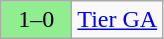<table class="wikitable">
<tr>
<td width="40px" bgcolor="lightgreen" align="center">1–0</td>
<td><a href='#'>Tier GA</a></td>
</tr>
</table>
